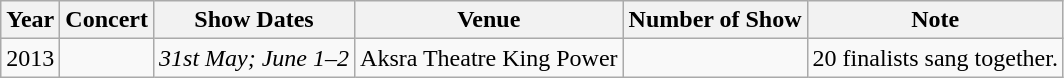<table class="wikitable">
<tr>
<th>Year</th>
<th>Concert</th>
<th>Show Dates</th>
<th>Venue</th>
<th>Number of Show</th>
<th>Note</th>
</tr>
<tr>
<td style="text-align:center;">2013</td>
<td></td>
<td><em>31st May; June 1–2</em></td>
<td>Aksra Theatre King Power</td>
<td></td>
<td>20 finalists sang together.</td>
</tr>
</table>
